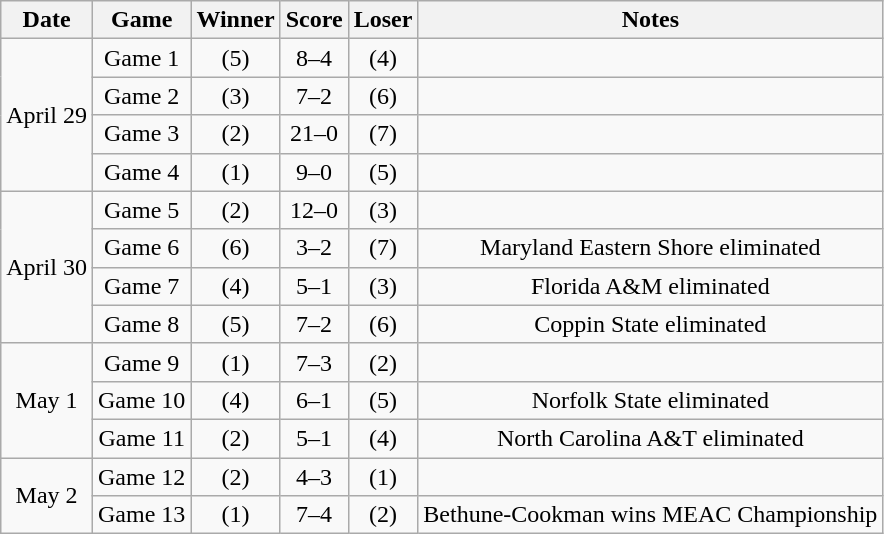<table class="wikitable">
<tr>
<th>Date</th>
<th>Game</th>
<th>Winner</th>
<th>Score</th>
<th>Loser</th>
<th>Notes</th>
</tr>
<tr align=center>
<td rowspan=4>April 29</td>
<td>Game 1</td>
<td>(5) </td>
<td>8–4</td>
<td>(4) </td>
<td></td>
</tr>
<tr align=center>
<td>Game 2</td>
<td>(3) </td>
<td>7–2</td>
<td>(6) </td>
<td></td>
</tr>
<tr align=center>
<td>Game 3</td>
<td>(2) </td>
<td>21–0</td>
<td>(7) </td>
<td></td>
</tr>
<tr align=center>
<td>Game 4</td>
<td>(1) </td>
<td>9–0</td>
<td>(5) </td>
<td></td>
</tr>
<tr align=center>
<td rowspan=4>April 30</td>
<td>Game 5</td>
<td>(2) </td>
<td>12–0</td>
<td>(3) </td>
<td></td>
</tr>
<tr align=center>
<td>Game 6</td>
<td>(6) </td>
<td>3–2</td>
<td>(7) </td>
<td>Maryland Eastern Shore eliminated</td>
</tr>
<tr align=center>
<td>Game 7</td>
<td>(4) </td>
<td>5–1</td>
<td>(3) </td>
<td>Florida A&M eliminated</td>
</tr>
<tr align=center>
<td>Game 8</td>
<td>(5) </td>
<td>7–2</td>
<td>(6) </td>
<td>Coppin State eliminated</td>
</tr>
<tr align=center>
<td rowspan=3>May 1</td>
<td>Game 9</td>
<td>(1) </td>
<td>7–3</td>
<td>(2) </td>
<td></td>
</tr>
<tr align=center>
<td>Game 10</td>
<td>(4) </td>
<td>6–1</td>
<td>(5) </td>
<td>Norfolk State eliminated</td>
</tr>
<tr align=center>
<td>Game 11</td>
<td>(2) </td>
<td>5–1</td>
<td>(4) </td>
<td>North Carolina A&T eliminated</td>
</tr>
<tr align=center>
<td rowspan=2>May 2</td>
<td>Game 12</td>
<td>(2) </td>
<td>4–3</td>
<td>(1) </td>
<td></td>
</tr>
<tr align=center>
<td>Game 13</td>
<td>(1) </td>
<td>7–4</td>
<td>(2) </td>
<td>Bethune-Cookman wins MEAC Championship</td>
</tr>
</table>
